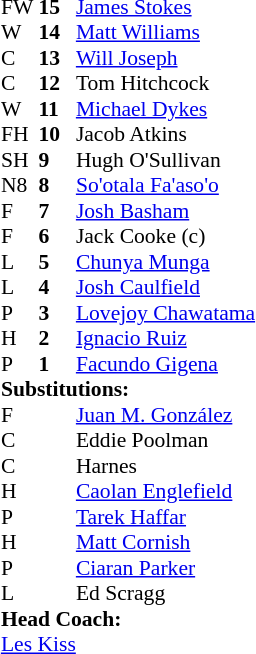<table style="font-size:90%; margin:0.2em auto;" cellspacing="0" cellpadding="0">
<tr>
<th width="25"></th>
<th width="25"></th>
</tr>
<tr>
<td>FW</td>
<td><strong>15</strong></td>
<td> <a href='#'>James Stokes</a></td>
</tr>
<tr>
<td>W</td>
<td><strong>14</strong></td>
<td> <a href='#'>Matt Williams</a></td>
<td></td>
<td></td>
</tr>
<tr>
<td>C</td>
<td><strong> 13</strong></td>
<td> <a href='#'>Will Joseph</a></td>
<td></td>
<td></td>
</tr>
<tr>
<td>C</td>
<td><strong>12 </strong></td>
<td> Tom Hitchcock</td>
</tr>
<tr>
<td>W</td>
<td><strong>11 </strong></td>
<td> <a href='#'>Michael Dykes</a></td>
</tr>
<tr>
<td>FH</td>
<td><strong>10</strong></td>
<td> Jacob Atkins</td>
</tr>
<tr>
<td>SH</td>
<td><strong>9</strong></td>
<td> Hugh O'Sullivan</td>
<td></td>
<td></td>
</tr>
<tr>
<td>N8</td>
<td><strong>8</strong></td>
<td> <a href='#'>So'otala Fa'aso'o</a></td>
<td></td>
<td></td>
</tr>
<tr>
<td>F</td>
<td><strong>7</strong></td>
<td> <a href='#'>Josh Basham</a></td>
<td> </td>
</tr>
<tr>
<td>F</td>
<td><strong>6</strong></td>
<td> Jack Cooke (c)</td>
</tr>
<tr>
<td>L</td>
<td><strong>5</strong></td>
<td> <a href='#'>Chunya Munga</a></td>
</tr>
<tr>
<td>L</td>
<td><strong>4</strong></td>
<td> <a href='#'>Josh Caulfield</a></td>
<td></td>
<td></td>
</tr>
<tr>
<td>P</td>
<td><strong>3</strong></td>
<td> <a href='#'>Lovejoy Chawatama</a></td>
<td></td>
<td></td>
</tr>
<tr>
<td>H</td>
<td><strong>2</strong></td>
<td> <a href='#'>Ignacio Ruiz</a></td>
</tr>
<tr>
<td>P</td>
<td><strong>1</strong></td>
<td> <a href='#'>Facundo Gigena</a></td>
<td></td>
<td></td>
</tr>
<tr>
<td colspan=3><strong>Substitutions:</strong></td>
</tr>
<tr>
<td>F</td>
<td><strong> </strong></td>
<td> <a href='#'>Juan M. González</a></td>
<td></td>
<td></td>
</tr>
<tr>
<td>C</td>
<td><strong> </strong></td>
<td> Eddie Poolman</td>
<td></td>
<td></td>
</tr>
<tr>
<td>C</td>
<td><strong> </strong></td>
<td> Harnes</td>
<td></td>
<td></td>
</tr>
<tr>
<td>H</td>
<td><strong> </strong></td>
<td> <a href='#'>Caolan Englefield</a></td>
<td></td>
<td></td>
</tr>
<tr>
<td>P</td>
<td><strong> </strong></td>
<td> <a href='#'>Tarek Haffar</a></td>
<td></td>
<td></td>
</tr>
<tr>
<td>H</td>
<td><strong> </strong></td>
<td> <a href='#'>Matt Cornish</a></td>
<td></td>
<td></td>
</tr>
<tr>
<td>P</td>
<td><strong> </strong></td>
<td> <a href='#'>Ciaran Parker</a></td>
<td></td>
<td></td>
</tr>
<tr>
<td>L</td>
<td><strong> </strong></td>
<td> Ed Scragg</td>
<td></td>
<td></td>
</tr>
<tr>
<td colspan=3><strong>Head Coach:</strong></td>
</tr>
<tr>
<td colspan=4> <a href='#'>Les Kiss</a></td>
</tr>
</table>
